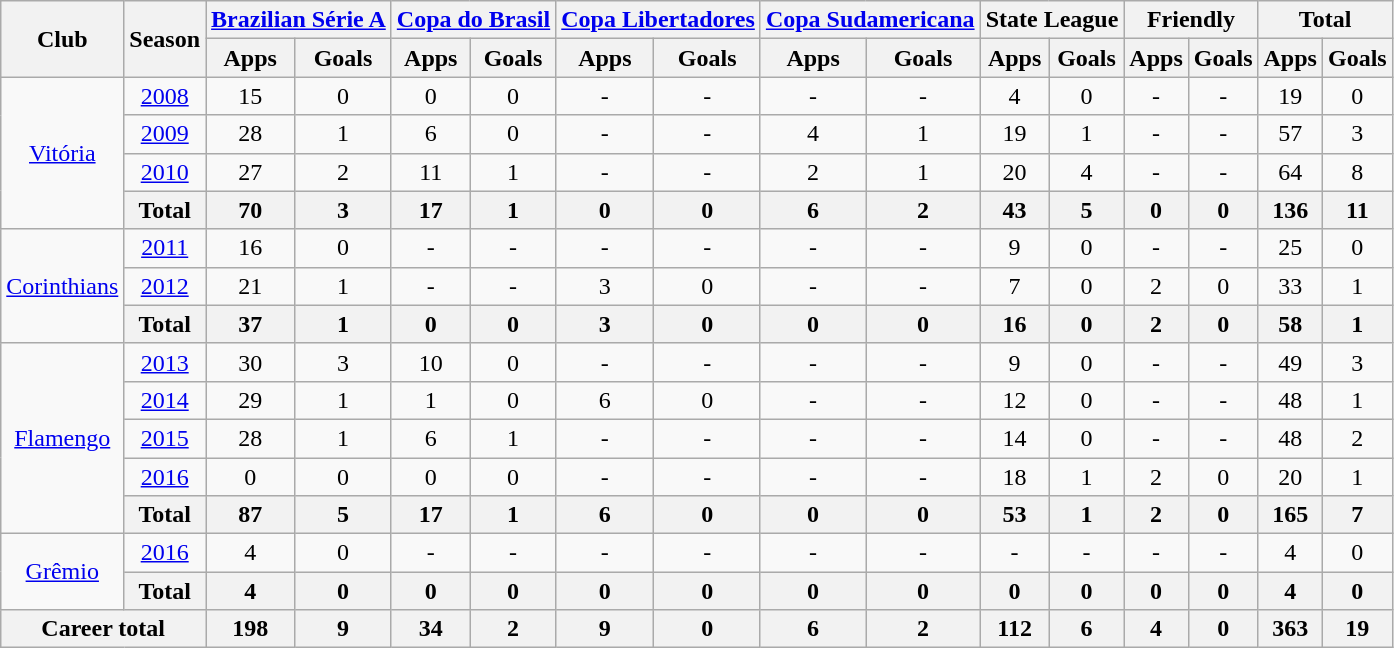<table class="wikitable" style="text-align: center;">
<tr>
<th rowspan="2">Club</th>
<th rowspan="2">Season</th>
<th colspan="2"><a href='#'>Brazilian Série A</a></th>
<th colspan="2"><a href='#'>Copa do Brasil</a></th>
<th colspan="2"><a href='#'>Copa Libertadores</a></th>
<th colspan="2"><a href='#'>Copa Sudamericana</a></th>
<th colspan="2">State League</th>
<th colspan="2">Friendly</th>
<th colspan="2">Total</th>
</tr>
<tr>
<th>Apps</th>
<th>Goals</th>
<th>Apps</th>
<th>Goals</th>
<th>Apps</th>
<th>Goals</th>
<th>Apps</th>
<th>Goals</th>
<th>Apps</th>
<th>Goals</th>
<th>Apps</th>
<th>Goals</th>
<th>Apps</th>
<th>Goals</th>
</tr>
<tr>
<td rowspan="4" valign="center"><a href='#'>Vitória</a></td>
<td><a href='#'>2008</a></td>
<td>15</td>
<td>0</td>
<td>0</td>
<td>0</td>
<td>-</td>
<td>-</td>
<td>-</td>
<td>-</td>
<td>4</td>
<td>0</td>
<td>-</td>
<td>-</td>
<td>19</td>
<td>0</td>
</tr>
<tr>
<td><a href='#'>2009</a></td>
<td>28</td>
<td>1</td>
<td>6</td>
<td>0</td>
<td>-</td>
<td>-</td>
<td>4</td>
<td>1</td>
<td>19</td>
<td>1</td>
<td>-</td>
<td>-</td>
<td>57</td>
<td>3</td>
</tr>
<tr>
<td><a href='#'>2010</a></td>
<td>27</td>
<td>2</td>
<td>11</td>
<td>1</td>
<td>-</td>
<td>-</td>
<td>2</td>
<td>1</td>
<td>20</td>
<td>4</td>
<td>-</td>
<td>-</td>
<td>64</td>
<td>8</td>
</tr>
<tr>
<th colspan="1"><strong>Total</strong></th>
<th>70</th>
<th>3</th>
<th>17</th>
<th>1</th>
<th>0</th>
<th>0</th>
<th>6</th>
<th>2</th>
<th>43</th>
<th>5</th>
<th>0</th>
<th>0</th>
<th>136</th>
<th>11</th>
</tr>
<tr>
<td rowspan="3" valign="center"><a href='#'>Corinthians</a></td>
<td><a href='#'>2011</a></td>
<td>16</td>
<td>0</td>
<td>-</td>
<td>-</td>
<td>-</td>
<td>-</td>
<td>-</td>
<td>-</td>
<td>9</td>
<td>0</td>
<td>-</td>
<td>-</td>
<td>25</td>
<td>0</td>
</tr>
<tr>
<td><a href='#'>2012</a></td>
<td>21</td>
<td>1</td>
<td>-</td>
<td>-</td>
<td>3</td>
<td>0</td>
<td>-</td>
<td>-</td>
<td>7</td>
<td>0</td>
<td>2</td>
<td>0</td>
<td>33</td>
<td>1</td>
</tr>
<tr>
<th colspan="1"><strong>Total</strong></th>
<th>37</th>
<th>1</th>
<th>0</th>
<th>0</th>
<th>3</th>
<th>0</th>
<th>0</th>
<th>0</th>
<th>16</th>
<th>0</th>
<th>2</th>
<th>0</th>
<th>58</th>
<th>1</th>
</tr>
<tr>
<td rowspan="5" valign="center"><a href='#'>Flamengo</a></td>
<td><a href='#'>2013</a></td>
<td>30</td>
<td>3</td>
<td>10</td>
<td>0</td>
<td>-</td>
<td>-</td>
<td>-</td>
<td>-</td>
<td>9</td>
<td>0</td>
<td>-</td>
<td>-</td>
<td>49</td>
<td>3</td>
</tr>
<tr>
<td><a href='#'>2014</a></td>
<td>29</td>
<td>1</td>
<td>1</td>
<td>0</td>
<td>6</td>
<td>0</td>
<td>-</td>
<td>-</td>
<td>12</td>
<td>0</td>
<td>-</td>
<td>-</td>
<td>48</td>
<td>1</td>
</tr>
<tr>
<td><a href='#'>2015</a></td>
<td>28</td>
<td>1</td>
<td>6</td>
<td>1</td>
<td>-</td>
<td>-</td>
<td>-</td>
<td>-</td>
<td>14</td>
<td>0</td>
<td>-</td>
<td>-</td>
<td>48</td>
<td>2</td>
</tr>
<tr>
<td><a href='#'>2016</a></td>
<td>0</td>
<td>0</td>
<td>0</td>
<td>0</td>
<td>-</td>
<td>-</td>
<td>-</td>
<td>-</td>
<td>18</td>
<td>1</td>
<td>2</td>
<td>0</td>
<td>20</td>
<td>1</td>
</tr>
<tr>
<th colspan="1"><strong>Total</strong></th>
<th>87</th>
<th>5</th>
<th>17</th>
<th>1</th>
<th>6</th>
<th>0</th>
<th>0</th>
<th>0</th>
<th>53</th>
<th>1</th>
<th>2</th>
<th>0</th>
<th>165</th>
<th>7</th>
</tr>
<tr>
<td rowspan="2" valign="center"><a href='#'>Grêmio</a></td>
<td><a href='#'>2016</a></td>
<td>4</td>
<td>0</td>
<td>-</td>
<td>-</td>
<td>-</td>
<td>-</td>
<td>-</td>
<td>-</td>
<td>-</td>
<td>-</td>
<td>-</td>
<td>-</td>
<td>4</td>
<td>0</td>
</tr>
<tr>
<th colspan="1"><strong>Total</strong></th>
<th>4</th>
<th>0</th>
<th>0</th>
<th>0</th>
<th>0</th>
<th>0</th>
<th>0</th>
<th>0</th>
<th>0</th>
<th>0</th>
<th>0</th>
<th>0</th>
<th>4</th>
<th>0</th>
</tr>
<tr>
<th colspan="2"><strong>Career total</strong></th>
<th>198</th>
<th>9</th>
<th>34</th>
<th>2</th>
<th>9</th>
<th>0</th>
<th>6</th>
<th>2</th>
<th>112</th>
<th>6</th>
<th>4</th>
<th>0</th>
<th>363</th>
<th>19</th>
</tr>
</table>
